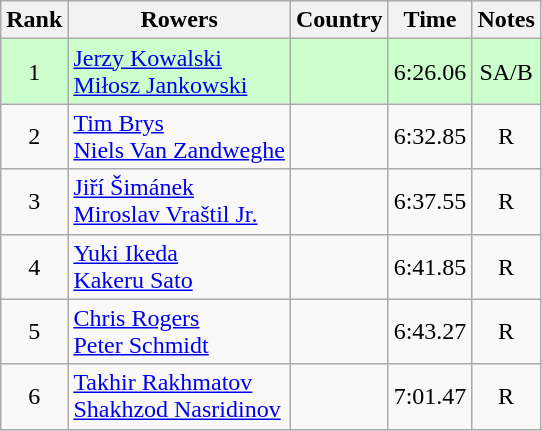<table class="wikitable" style="text-align:center">
<tr>
<th>Rank</th>
<th>Rowers</th>
<th>Country</th>
<th>Time</th>
<th>Notes</th>
</tr>
<tr bgcolor=ccffcc>
<td>1</td>
<td align="left"><a href='#'>Jerzy Kowalski</a><br><a href='#'>Miłosz Jankowski</a></td>
<td align="left"></td>
<td>6:26.06</td>
<td>SA/B</td>
</tr>
<tr>
<td>2</td>
<td align="left"><a href='#'>Tim Brys</a><br><a href='#'>Niels Van Zandweghe</a></td>
<td align="left"></td>
<td>6:32.85</td>
<td>R</td>
</tr>
<tr>
<td>3</td>
<td align="left"><a href='#'>Jiří Šimánek</a><br><a href='#'>Miroslav Vraštil Jr.</a></td>
<td align="left"></td>
<td>6:37.55</td>
<td>R</td>
</tr>
<tr>
<td>4</td>
<td align="left"><a href='#'>Yuki Ikeda</a><br><a href='#'>Kakeru Sato</a></td>
<td align="left"></td>
<td>6:41.85</td>
<td>R</td>
</tr>
<tr>
<td>5</td>
<td align="left"><a href='#'>Chris Rogers</a><br><a href='#'>Peter Schmidt</a></td>
<td align="left"></td>
<td>6:43.27</td>
<td>R</td>
</tr>
<tr>
<td>6</td>
<td align="left"><a href='#'>Takhir Rakhmatov</a><br><a href='#'>Shakhzod Nasridinov</a></td>
<td align="left"></td>
<td>7:01.47</td>
<td>R</td>
</tr>
</table>
